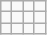<table class="wikitable">
<tr style="vertical-align:top;">
<td><strong></strong> </td>
<td><strong></strong> </td>
<td><strong></strong> </td>
<td><strong></strong> </td>
</tr>
<tr style="vertical-align:top;">
<td><strong></strong> </td>
<td><strong></strong> </td>
<td><strong></strong> </td>
<td><strong></strong> </td>
</tr>
<tr style="vertical-align:top;">
<td><strong></strong> </td>
<td><strong></strong> </td>
<td><strong></strong> </td>
<td><strong></strong> </td>
</tr>
</table>
